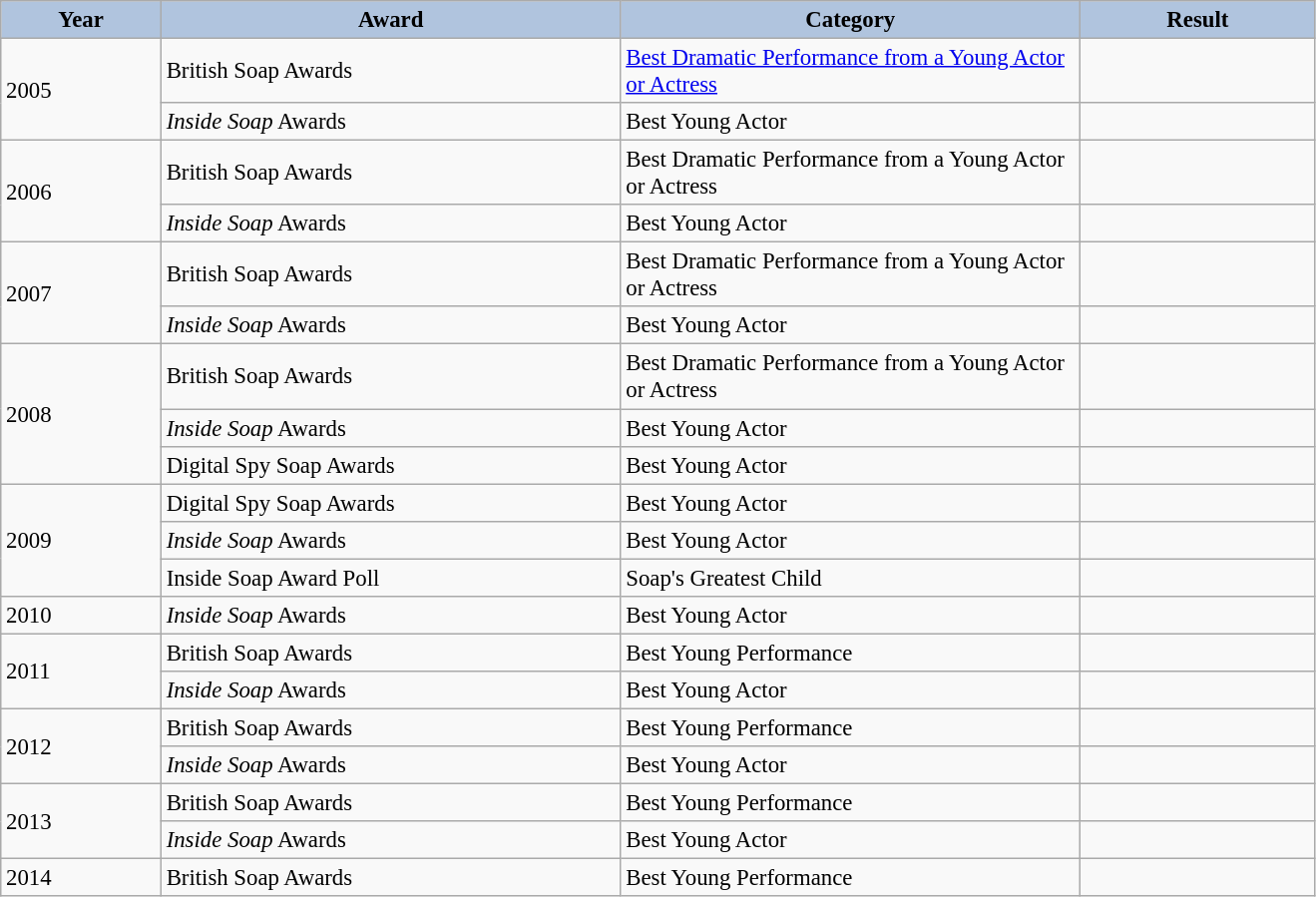<table class="wikitable" style="font-size: 95%;">
<tr>
<th style="background:#b0c4de; width:100px;">Year</th>
<th style="background:#b0c4de; width:300px;">Award</th>
<th style="background:#b0c4de; width:300px;">Category</th>
<th style="background:#b0c4de; width:150px;">Result</th>
</tr>
<tr>
<td rowspan="2">2005</td>
<td>British Soap Awards</td>
<td><a href='#'>Best Dramatic Performance from a Young Actor or Actress</a></td>
<td></td>
</tr>
<tr>
<td><em>Inside Soap</em> Awards</td>
<td>Best Young Actor</td>
<td></td>
</tr>
<tr>
<td rowspan="2">2006</td>
<td>British Soap Awards</td>
<td>Best Dramatic Performance from a Young Actor or Actress</td>
<td></td>
</tr>
<tr>
<td><em>Inside Soap</em> Awards</td>
<td>Best Young Actor</td>
<td></td>
</tr>
<tr>
<td rowspan="2">2007</td>
<td>British Soap Awards</td>
<td>Best Dramatic Performance from a Young Actor or Actress</td>
<td></td>
</tr>
<tr>
<td><em>Inside Soap</em> Awards</td>
<td>Best Young Actor</td>
<td></td>
</tr>
<tr>
<td rowspan="3">2008</td>
<td>British Soap Awards</td>
<td>Best Dramatic Performance from a Young Actor or Actress</td>
<td></td>
</tr>
<tr>
<td><em>Inside Soap</em> Awards</td>
<td>Best Young Actor</td>
<td></td>
</tr>
<tr>
<td>Digital Spy Soap Awards</td>
<td>Best Young Actor</td>
<td></td>
</tr>
<tr>
<td rowspan="3">2009</td>
<td>Digital Spy Soap Awards</td>
<td>Best Young Actor</td>
<td></td>
</tr>
<tr>
<td><em>Inside Soap</em> Awards</td>
<td>Best Young Actor</td>
<td></td>
</tr>
<tr>
<td>Inside Soap Award Poll</td>
<td>Soap's Greatest Child</td>
<td></td>
</tr>
<tr>
<td>2010</td>
<td><em>Inside Soap</em> Awards</td>
<td>Best Young Actor</td>
<td></td>
</tr>
<tr>
<td rowspan="2">2011</td>
<td>British Soap Awards</td>
<td>Best Young Performance</td>
<td></td>
</tr>
<tr>
<td><em>Inside Soap</em> Awards</td>
<td>Best Young Actor</td>
<td></td>
</tr>
<tr>
<td rowspan="2">2012</td>
<td>British Soap Awards</td>
<td>Best Young Performance</td>
<td></td>
</tr>
<tr>
<td><em>Inside Soap</em> Awards</td>
<td>Best Young Actor</td>
<td></td>
</tr>
<tr>
<td rowspan="2">2013</td>
<td>British Soap Awards</td>
<td>Best Young Performance</td>
<td></td>
</tr>
<tr>
<td><em>Inside Soap</em> Awards</td>
<td>Best Young Actor</td>
<td></td>
</tr>
<tr>
<td rowspan="2">2014</td>
<td>British Soap Awards</td>
<td>Best Young Performance</td>
<td></td>
</tr>
</table>
